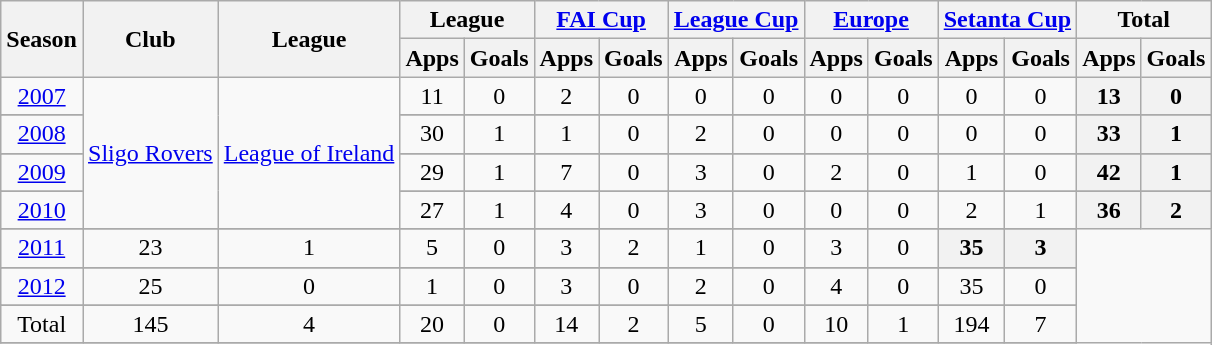<table class="wikitable" style="text-align: center;">
<tr>
<th rowspan=2>Season</th>
<th rowspan=2>Club</th>
<th rowspan=2>League</th>
<th colspan=2>League</th>
<th colspan=2><a href='#'>FAI Cup</a></th>
<th colspan=2><a href='#'>League Cup</a></th>
<th colspan=2><a href='#'>Europe</a></th>
<th colspan=2><a href='#'>Setanta Cup</a></th>
<th colspan=2>Total</th>
</tr>
<tr>
<th>Apps</th>
<th>Goals</th>
<th>Apps</th>
<th>Goals</th>
<th>Apps</th>
<th>Goals</th>
<th>Apps</th>
<th>Goals</th>
<th>Apps</th>
<th>Goals</th>
<th>Apps</th>
<th>Goals</th>
</tr>
<tr>
<td><a href='#'>2007</a></td>
<td rowspan=7><a href='#'>Sligo Rovers</a></td>
<td rowspan=7><a href='#'>League of Ireland</a></td>
<td>11</td>
<td>0</td>
<td>2</td>
<td>0</td>
<td>0</td>
<td>0</td>
<td>0</td>
<td>0</td>
<td>0</td>
<td>0</td>
<th>13</th>
<th>0</th>
</tr>
<tr>
</tr>
<tr>
<td><a href='#'>2008</a></td>
<td>30</td>
<td>1</td>
<td>1</td>
<td>0</td>
<td>2</td>
<td>0</td>
<td>0</td>
<td>0</td>
<td>0</td>
<td>0</td>
<th>33</th>
<th>1</th>
</tr>
<tr>
</tr>
<tr>
<td><a href='#'>2009</a></td>
<td>29</td>
<td>1</td>
<td>7</td>
<td>0</td>
<td>3</td>
<td>0</td>
<td>2</td>
<td>0</td>
<td>1</td>
<td>0</td>
<th>42</th>
<th>1</th>
</tr>
<tr>
</tr>
<tr>
<td><a href='#'>2010</a></td>
<td>27</td>
<td>1</td>
<td>4</td>
<td>0</td>
<td>3</td>
<td>0</td>
<td>0</td>
<td>0</td>
<td>2</td>
<td>1</td>
<th>36</th>
<th>2</th>
</tr>
<tr>
</tr>
<tr>
<td><a href='#'>2011</a></td>
<td>23</td>
<td>1</td>
<td>5</td>
<td>0</td>
<td>3</td>
<td>2</td>
<td>1</td>
<td>0</td>
<td>3</td>
<td>0</td>
<th>35</th>
<th>3</th>
</tr>
<tr>
</tr>
<tr>
<td><a href='#'>2012</a></td>
<td>25</td>
<td>0</td>
<td>1</td>
<td>0</td>
<td>3</td>
<td>0</td>
<td>2</td>
<td>0</td>
<td>4</td>
<td>0</td>
<td>35</td>
<td>0</td>
</tr>
<tr>
</tr>
<tr>
<td>Total</td>
<td>145</td>
<td>4</td>
<td>20</td>
<td>0</td>
<td>14</td>
<td>2</td>
<td>5</td>
<td>0</td>
<td>10</td>
<td>1</td>
<td>194</td>
<td>7</td>
</tr>
<tr>
</tr>
</table>
